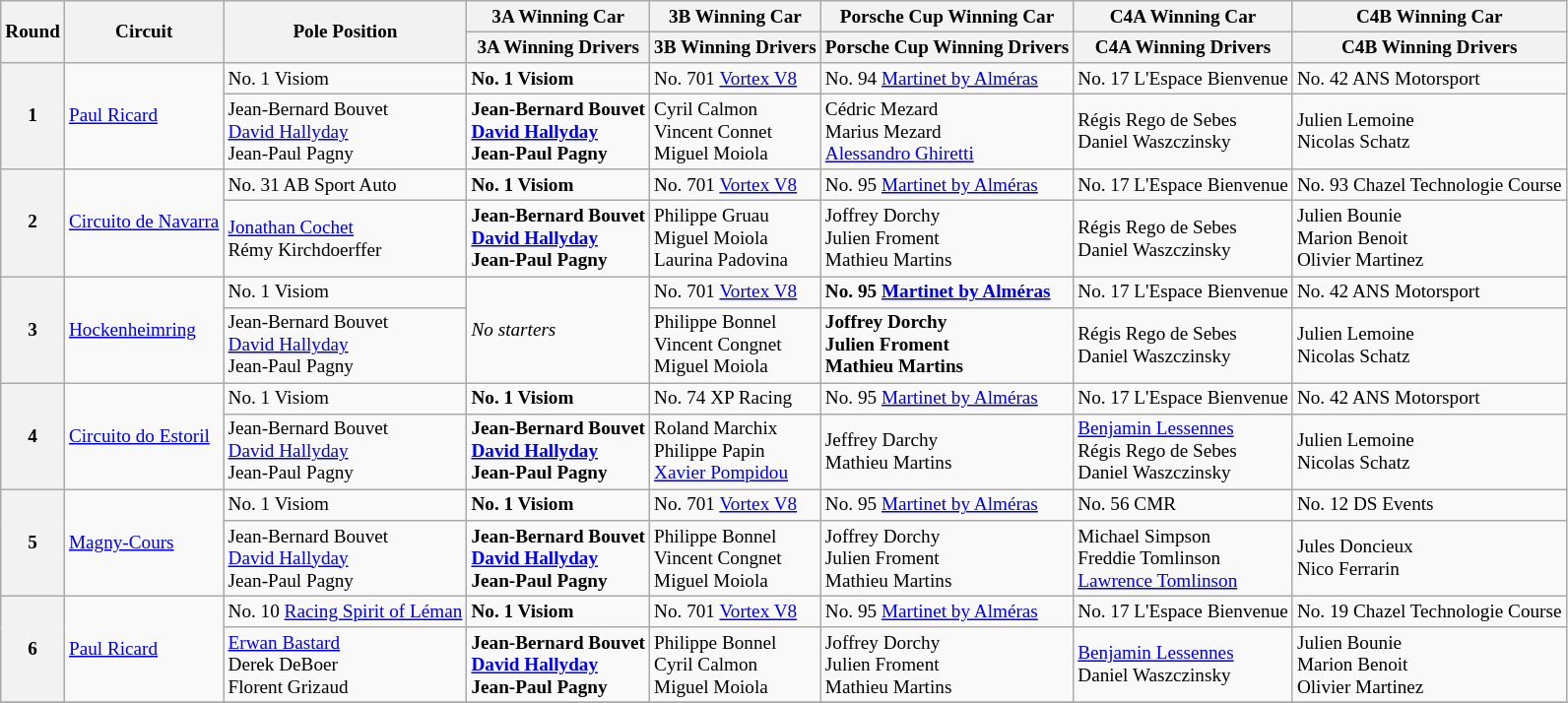<table class="wikitable" style="font-size: 80%;">
<tr>
<th rowspan=2>Round</th>
<th rowspan=2>Circuit</th>
<th rowspan=2>Pole Position</th>
<th>3A Winning Car</th>
<th>3B Winning Car</th>
<th>Porsche Cup Winning Car</th>
<th>C4A Winning Car</th>
<th>C4B Winning Car</th>
</tr>
<tr>
<th>3A Winning Drivers</th>
<th>3B Winning Drivers</th>
<th>Porsche Cup Winning Drivers</th>
<th>C4A Winning Drivers</th>
<th>C4B Winning Drivers</th>
</tr>
<tr>
<th rowspan=2>1</th>
<td rowspan=2> <a href='#'>Paul Ricard</a></td>
<td> No. 1 Visiom</td>
<td><strong> No. 1 Visiom</strong></td>
<td> No. 701 <a href='#'>Vortex V8</a></td>
<td> No. 94 <a href='#'>Martinet by Alméras</a></td>
<td> No. 17 L'Espace Bienvenue</td>
<td> No. 42 ANS Motorsport</td>
</tr>
<tr>
<td> Jean-Bernard Bouvet<br> <a href='#'>David Hallyday</a><br> Jean-Paul Pagny</td>
<td><strong> Jean-Bernard Bouvet<br> <a href='#'>David Hallyday</a><br> Jean-Paul Pagny</strong></td>
<td> Cyril Calmon<br> Vincent Connet<br> Miguel Moiola</td>
<td> Cédric Mezard<br> Marius Mezard<br> <a href='#'>Alessandro Ghiretti</a></td>
<td> Régis Rego de Sebes<br> Daniel Waszczinsky</td>
<td> Julien Lemoine<br> Nicolas Schatz</td>
</tr>
<tr>
<th rowspan=2>2</th>
<td rowspan=2> <a href='#'>Circuito de Navarra</a></td>
<td> No. 31 AB Sport Auto</td>
<td><strong> No. 1 Visiom</strong></td>
<td> No. 701 <a href='#'>Vortex V8</a></td>
<td> No. 95 <a href='#'>Martinet by Alméras</a></td>
<td> No. 17 L'Espace Bienvenue</td>
<td> No. 93 Chazel Technologie Course</td>
</tr>
<tr>
<td> <a href='#'>Jonathan Cochet</a><br> Rémy Kirchdoerffer</td>
<td><strong> Jean-Bernard Bouvet<br> <a href='#'>David Hallyday</a><br> Jean-Paul Pagny</strong></td>
<td> Philippe Gruau<br> Miguel Moiola<br> Laurina Padovina</td>
<td> Joffrey Dorchy<br> Julien Froment<br> Mathieu Martins</td>
<td> Régis Rego de Sebes<br> Daniel Waszczinsky</td>
<td> Julien Bounie<br> Marion Benoit<br> Olivier Martinez</td>
</tr>
<tr>
<th rowspan=2>3</th>
<td rowspan=2> <a href='#'>Hockenheimring</a></td>
<td> No. 1 Visiom</td>
<td rowspan=2><em>No starters</em></td>
<td> No. 701 <a href='#'>Vortex V8</a></td>
<td><strong> No. 95 <a href='#'>Martinet by Alméras</a></strong></td>
<td> No. 17 L'Espace Bienvenue</td>
<td> No. 42 ANS Motorsport</td>
</tr>
<tr>
<td> Jean-Bernard Bouvet<br> <a href='#'>David Hallyday</a><br> Jean-Paul Pagny</td>
<td> Philippe Bonnel<br> Vincent Congnet<br> Miguel Moiola</td>
<td><strong> Joffrey Dorchy<br> Julien Froment<br> Mathieu Martins</strong></td>
<td> Régis Rego de Sebes<br> Daniel Waszczinsky</td>
<td> Julien Lemoine<br> Nicolas Schatz</td>
</tr>
<tr>
<th rowspan=2>4</th>
<td rowspan=2> <a href='#'>Circuito do Estoril</a></td>
<td> No. 1 Visiom</td>
<td><strong> No. 1 Visiom</strong></td>
<td> No. 74 XP Racing</td>
<td> No. 95 <a href='#'>Martinet by Alméras</a></td>
<td> No. 17 L'Espace Bienvenue</td>
<td> No. 42 ANS Motorsport</td>
</tr>
<tr>
<td> Jean-Bernard Bouvet<br> <a href='#'>David Hallyday</a><br> Jean-Paul Pagny</td>
<td><strong> Jean-Bernard Bouvet<br> <a href='#'>David Hallyday</a><br> Jean-Paul Pagny</strong></td>
<td> Roland Marchix<br> Philippe Papin<br> <a href='#'>Xavier Pompidou</a></td>
<td> Jeffrey Darchy<br> Mathieu Martins</td>
<td> <a href='#'>Benjamin Lessennes</a><br> Régis Rego de Sebes<br> Daniel Waszczinsky</td>
<td> Julien Lemoine<br> Nicolas Schatz</td>
</tr>
<tr>
<th rowspan=2>5</th>
<td rowspan=2> <a href='#'>Magny-Cours</a></td>
<td> No. 1 Visiom</td>
<td><strong> No. 1 Visiom</strong></td>
<td> No. 701 <a href='#'>Vortex V8</a></td>
<td> No. 95 <a href='#'>Martinet by Alméras</a></td>
<td> No. 56 CMR</td>
<td> No. 12 DS Events</td>
</tr>
<tr>
<td> Jean-Bernard Bouvet<br> <a href='#'>David Hallyday</a><br> Jean-Paul Pagny</td>
<td><strong> Jean-Bernard Bouvet<br> <a href='#'>David Hallyday</a><br> Jean-Paul Pagny</strong></td>
<td> Philippe Bonnel<br> Vincent Congnet<br> Miguel Moiola</td>
<td> Joffrey Dorchy<br> Julien Froment<br> Mathieu Martins</td>
<td> Michael Simpson<br> Freddie Tomlinson<br> <a href='#'>Lawrence Tomlinson</a></td>
<td> Jules Doncieux<br> Nico Ferrarin</td>
</tr>
<tr>
<th rowspan=2>6</th>
<td rowspan=2> <a href='#'>Paul Ricard</a></td>
<td> No. 10 <a href='#'>Racing Spirit of Léman</a></td>
<td><strong> No. 1 Visiom</strong></td>
<td> No. 701 <a href='#'>Vortex V8</a></td>
<td> No. 95 <a href='#'>Martinet by Alméras</a></td>
<td> No. 17 L'Espace Bienvenue</td>
<td> No. 19 Chazel Technologie Course</td>
</tr>
<tr>
<td> <a href='#'>Erwan Bastard</a><br> Derek DeBoer<br> Florent Grizaud</td>
<td><strong> Jean-Bernard Bouvet<br> <a href='#'>David Hallyday</a><br> Jean-Paul Pagny</strong></td>
<td> Philippe Bonnel<br> Cyril Calmon<br> Miguel Moiola</td>
<td> Joffrey Dorchy<br> Julien Froment<br> Mathieu Martins</td>
<td> <a href='#'>Benjamin Lessennes</a><br> Daniel Waszczinsky</td>
<td> Julien Bounie<br> Marion Benoit<br> Olivier Martinez</td>
</tr>
<tr>
</tr>
</table>
